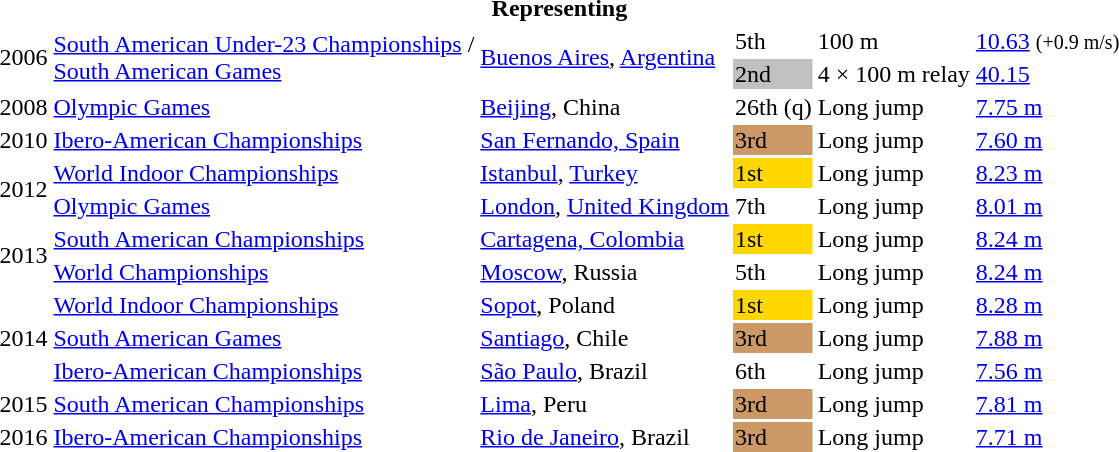<table>
<tr>
<th colspan="6">Representing </th>
</tr>
<tr>
<td rowspan=2>2006</td>
<td rowspan=2><a href='#'>South American Under-23 Championships</a> /<br><a href='#'>South American Games</a></td>
<td rowspan=2><a href='#'>Buenos Aires</a>, <a href='#'>Argentina</a></td>
<td>5th</td>
<td>100 m</td>
<td><a href='#'>10.63</a> <small>(+0.9 m/s)</small></td>
</tr>
<tr>
<td bgcolor=silver>2nd</td>
<td>4 × 100 m relay</td>
<td><a href='#'>40.15</a></td>
</tr>
<tr>
<td>2008</td>
<td><a href='#'>Olympic Games</a></td>
<td><a href='#'>Beijing</a>, China</td>
<td>26th (q)</td>
<td>Long jump</td>
<td><a href='#'>7.75 m</a></td>
</tr>
<tr>
<td>2010</td>
<td><a href='#'>Ibero-American Championships</a></td>
<td><a href='#'>San Fernando, Spain</a></td>
<td bgcolor="cc9966">3rd</td>
<td>Long jump</td>
<td><a href='#'>7.60 m</a></td>
</tr>
<tr>
<td rowspan=2>2012</td>
<td><a href='#'>World Indoor Championships</a></td>
<td><a href='#'>Istanbul</a>, <a href='#'>Turkey</a></td>
<td bgcolor="gold">1st</td>
<td>Long jump</td>
<td><a href='#'>8.23 m</a></td>
</tr>
<tr>
<td><a href='#'>Olympic Games</a></td>
<td><a href='#'>London</a>, <a href='#'>United Kingdom</a></td>
<td>7th</td>
<td>Long jump</td>
<td><a href='#'>8.01 m</a></td>
</tr>
<tr>
<td rowspan=2>2013</td>
<td><a href='#'>South American Championships</a></td>
<td><a href='#'>Cartagena, Colombia</a></td>
<td bgcolor="gold">1st</td>
<td>Long jump</td>
<td><a href='#'>8.24 m</a></td>
</tr>
<tr>
<td><a href='#'>World Championships</a></td>
<td><a href='#'>Moscow</a>, Russia</td>
<td>5th</td>
<td>Long jump</td>
<td><a href='#'>8.24 m</a></td>
</tr>
<tr>
<td rowspan=3>2014</td>
<td><a href='#'>World Indoor Championships</a></td>
<td><a href='#'>Sopot</a>, Poland</td>
<td bgcolor="gold">1st</td>
<td>Long jump</td>
<td><a href='#'>8.28 m</a></td>
</tr>
<tr>
<td><a href='#'>South American Games</a></td>
<td><a href='#'>Santiago</a>, Chile</td>
<td bgcolor="cc9966">3rd</td>
<td>Long jump</td>
<td><a href='#'>7.88 m</a></td>
</tr>
<tr>
<td><a href='#'>Ibero-American Championships</a></td>
<td><a href='#'>São Paulo</a>, Brazil</td>
<td>6th</td>
<td>Long jump</td>
<td><a href='#'>7.56 m</a></td>
</tr>
<tr>
<td>2015</td>
<td><a href='#'>South American Championships</a></td>
<td><a href='#'>Lima</a>, Peru</td>
<td bgcolor="cc9966">3rd</td>
<td>Long jump</td>
<td><a href='#'>7.81 m</a></td>
</tr>
<tr>
<td>2016</td>
<td><a href='#'>Ibero-American Championships</a></td>
<td><a href='#'>Rio de Janeiro</a>, Brazil</td>
<td bgcolor=cc9966>3rd</td>
<td>Long jump</td>
<td><a href='#'>7.71 m</a></td>
</tr>
</table>
